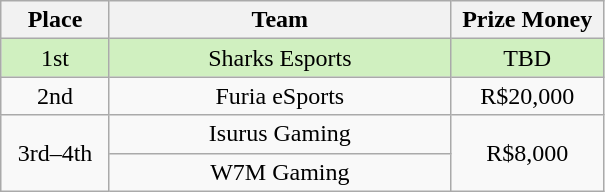<table class="wikitable" style="text-align:center">
<tr>
<th width="65px">Place</th>
<th width="220">Team</th>
<th width="95">Prize Money</th>
</tr>
<tr style="background: #D0F0C0;">
<td>1st</td>
<td>Sharks Esports</td>
<td>TBD</td>
</tr>
<tr>
<td>2nd</td>
<td>Furia eSports</td>
<td>R$20,000</td>
</tr>
<tr>
<td rowspan="2">3rd–4th</td>
<td>Isurus Gaming</td>
<td rowspan="2">R$8,000</td>
</tr>
<tr>
<td>W7M Gaming</td>
</tr>
</table>
